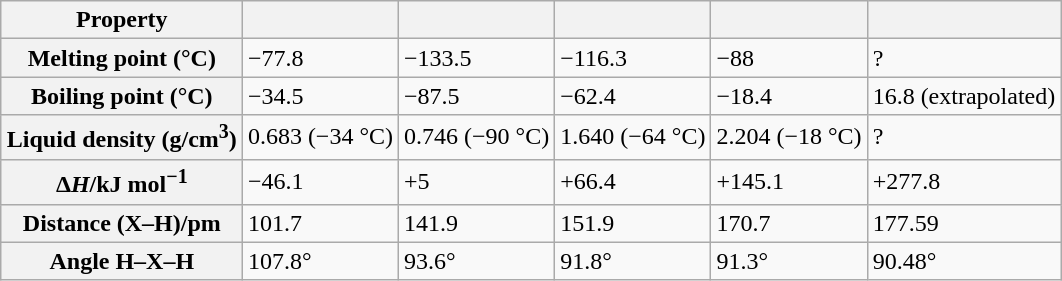<table class="wikitable" style="margin: 1em auto 1em auto">
<tr>
<th scope="col">Property</th>
<th scope="col"></th>
<th scope="col"></th>
<th scope="col"></th>
<th scope="col"></th>
<th scope="col"></th>
</tr>
<tr>
<th scope="row">Melting point (°C)</th>
<td>−77.8</td>
<td>−133.5</td>
<td>−116.3</td>
<td>−88</td>
<td>?</td>
</tr>
<tr>
<th scope="row">Boiling point (°C)</th>
<td>−34.5</td>
<td>−87.5</td>
<td>−62.4</td>
<td>−18.4</td>
<td>16.8 (extrapolated)</td>
</tr>
<tr>
<th scope="row">Liquid density (g/cm<sup>3</sup>)</th>
<td>0.683 (−34 °C)</td>
<td>0.746 (−90 °C)</td>
<td>1.640 (−64 °C)</td>
<td>2.204 (−18 °C)</td>
<td>?</td>
</tr>
<tr>
<th scope="row">Δ<em>H</em>/kJ mol<sup>−1</sup></th>
<td>−46.1</td>
<td>+5</td>
<td>+66.4</td>
<td>+145.1</td>
<td>+277.8</td>
</tr>
<tr>
<th scope="row">Distance (X–H)/pm</th>
<td>101.7</td>
<td>141.9</td>
<td>151.9</td>
<td>170.7</td>
<td>177.59</td>
</tr>
<tr>
<th scope="row">Angle H–X–H</th>
<td>107.8°</td>
<td>93.6°</td>
<td>91.8°</td>
<td>91.3°</td>
<td>90.48°</td>
</tr>
</table>
